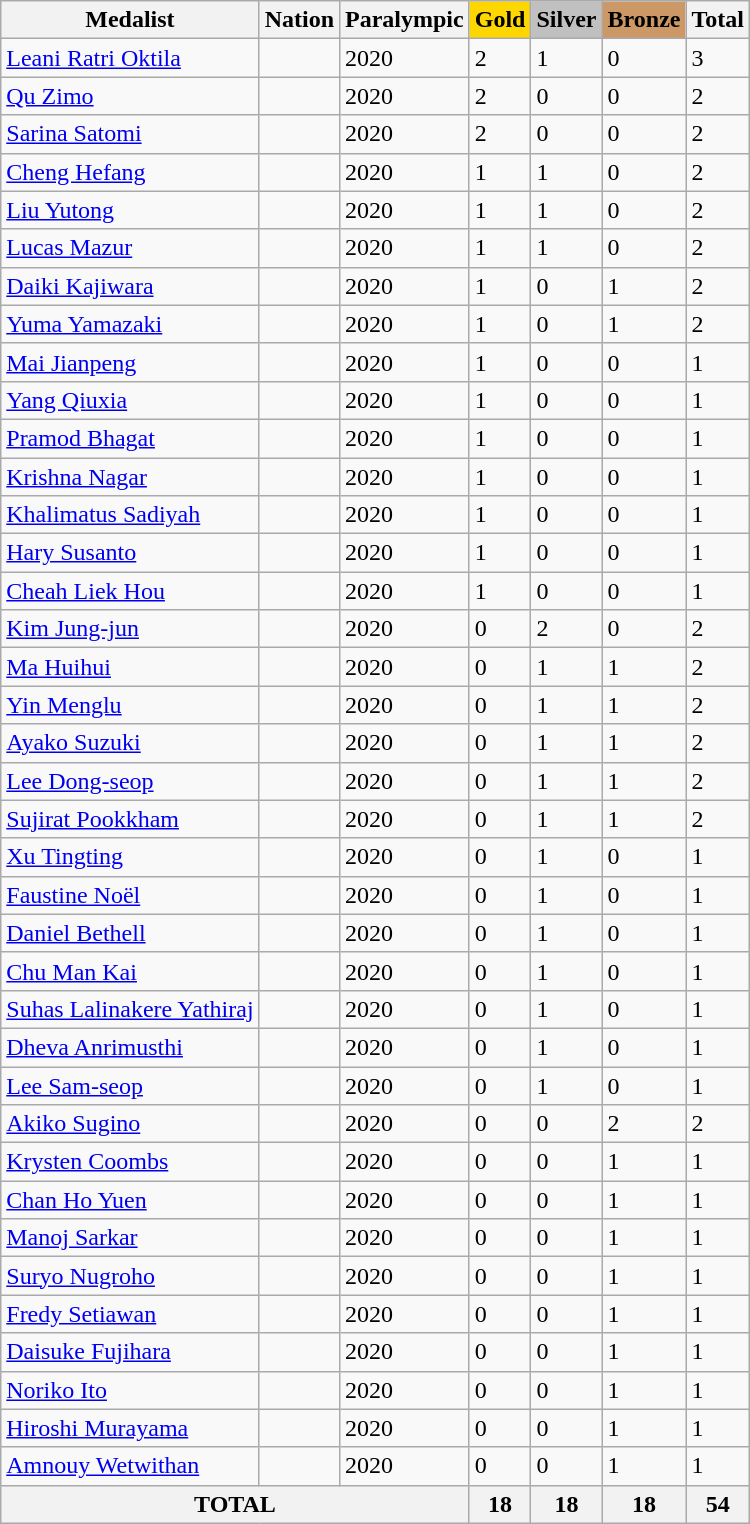<table class="wikitable sortable">
<tr>
<th>Medalist</th>
<th>Nation</th>
<th>Paralympic</th>
<th style="background-color: gold">Gold</th>
<th style="background-color: silver">Silver</th>
<th style="background-color: #cc9966">Bronze</th>
<th>Total</th>
</tr>
<tr>
<td><a href='#'>Leani Ratri Oktila</a></td>
<td></td>
<td>2020</td>
<td>2</td>
<td>1</td>
<td>0</td>
<td>3</td>
</tr>
<tr>
<td><a href='#'>Qu Zimo</a></td>
<td></td>
<td>2020</td>
<td>2</td>
<td>0</td>
<td>0</td>
<td>2</td>
</tr>
<tr>
<td><a href='#'>Sarina Satomi</a></td>
<td></td>
<td>2020</td>
<td>2</td>
<td>0</td>
<td>0</td>
<td>2</td>
</tr>
<tr>
<td><a href='#'>Cheng Hefang</a></td>
<td></td>
<td>2020</td>
<td>1</td>
<td>1</td>
<td>0</td>
<td>2</td>
</tr>
<tr>
<td><a href='#'>Liu Yutong</a></td>
<td></td>
<td>2020</td>
<td>1</td>
<td>1</td>
<td>0</td>
<td>2</td>
</tr>
<tr>
<td><a href='#'>Lucas Mazur</a></td>
<td></td>
<td>2020</td>
<td>1</td>
<td>1</td>
<td>0</td>
<td>2</td>
</tr>
<tr>
<td><a href='#'>Daiki Kajiwara</a></td>
<td></td>
<td>2020</td>
<td>1</td>
<td>0</td>
<td>1</td>
<td>2</td>
</tr>
<tr>
<td><a href='#'>Yuma Yamazaki</a></td>
<td></td>
<td>2020</td>
<td>1</td>
<td>0</td>
<td>1</td>
<td>2</td>
</tr>
<tr>
<td><a href='#'>Mai Jianpeng</a></td>
<td></td>
<td>2020</td>
<td>1</td>
<td>0</td>
<td>0</td>
<td>1</td>
</tr>
<tr>
<td><a href='#'>Yang Qiuxia</a></td>
<td></td>
<td>2020</td>
<td>1</td>
<td>0</td>
<td>0</td>
<td>1</td>
</tr>
<tr>
<td><a href='#'>Pramod Bhagat</a></td>
<td></td>
<td>2020</td>
<td>1</td>
<td>0</td>
<td>0</td>
<td>1</td>
</tr>
<tr>
<td><a href='#'>Krishna Nagar</a></td>
<td></td>
<td>2020</td>
<td>1</td>
<td>0</td>
<td>0</td>
<td>1</td>
</tr>
<tr>
<td><a href='#'>Khalimatus Sadiyah</a></td>
<td></td>
<td>2020</td>
<td>1</td>
<td>0</td>
<td>0</td>
<td>1</td>
</tr>
<tr>
<td><a href='#'>Hary Susanto</a></td>
<td></td>
<td>2020</td>
<td>1</td>
<td>0</td>
<td>0</td>
<td>1</td>
</tr>
<tr>
<td><a href='#'>Cheah Liek Hou</a></td>
<td></td>
<td>2020</td>
<td>1</td>
<td>0</td>
<td>0</td>
<td>1</td>
</tr>
<tr>
<td><a href='#'>Kim Jung-jun</a></td>
<td></td>
<td>2020</td>
<td>0</td>
<td>2</td>
<td>0</td>
<td>2</td>
</tr>
<tr>
<td><a href='#'>Ma Huihui</a></td>
<td></td>
<td>2020</td>
<td>0</td>
<td>1</td>
<td>1</td>
<td>2</td>
</tr>
<tr>
<td><a href='#'>Yin Menglu</a></td>
<td></td>
<td>2020</td>
<td>0</td>
<td>1</td>
<td>1</td>
<td>2</td>
</tr>
<tr>
<td><a href='#'>Ayako Suzuki</a></td>
<td></td>
<td>2020</td>
<td>0</td>
<td>1</td>
<td>1</td>
<td>2</td>
</tr>
<tr>
<td><a href='#'>Lee Dong-seop</a></td>
<td></td>
<td>2020</td>
<td>0</td>
<td>1</td>
<td>1</td>
<td>2</td>
</tr>
<tr>
<td><a href='#'>Sujirat Pookkham</a></td>
<td></td>
<td>2020</td>
<td>0</td>
<td>1</td>
<td>1</td>
<td>2</td>
</tr>
<tr>
<td><a href='#'>Xu Tingting</a></td>
<td></td>
<td>2020</td>
<td>0</td>
<td>1</td>
<td>0</td>
<td>1</td>
</tr>
<tr>
<td><a href='#'>Faustine Noël</a></td>
<td></td>
<td>2020</td>
<td>0</td>
<td>1</td>
<td>0</td>
<td>1</td>
</tr>
<tr>
<td><a href='#'>Daniel Bethell</a></td>
<td></td>
<td>2020</td>
<td>0</td>
<td>1</td>
<td>0</td>
<td>1</td>
</tr>
<tr>
<td><a href='#'>Chu Man Kai</a></td>
<td></td>
<td>2020</td>
<td>0</td>
<td>1</td>
<td>0</td>
<td>1</td>
</tr>
<tr>
<td><a href='#'>Suhas Lalinakere Yathiraj</a></td>
<td></td>
<td>2020</td>
<td>0</td>
<td>1</td>
<td>0</td>
<td>1</td>
</tr>
<tr>
<td><a href='#'>Dheva Anrimusthi</a></td>
<td></td>
<td>2020</td>
<td>0</td>
<td>1</td>
<td>0</td>
<td>1</td>
</tr>
<tr>
<td><a href='#'>Lee Sam-seop</a></td>
<td></td>
<td>2020</td>
<td>0</td>
<td>1</td>
<td>0</td>
<td>1</td>
</tr>
<tr>
<td><a href='#'>Akiko Sugino</a></td>
<td></td>
<td>2020</td>
<td>0</td>
<td>0</td>
<td>2</td>
<td>2</td>
</tr>
<tr>
<td><a href='#'>Krysten Coombs</a></td>
<td></td>
<td>2020</td>
<td>0</td>
<td>0</td>
<td>1</td>
<td>1</td>
</tr>
<tr>
<td><a href='#'>Chan Ho Yuen</a></td>
<td></td>
<td>2020</td>
<td>0</td>
<td>0</td>
<td>1</td>
<td>1</td>
</tr>
<tr>
<td><a href='#'>Manoj Sarkar</a></td>
<td></td>
<td>2020</td>
<td>0</td>
<td>0</td>
<td>1</td>
<td>1</td>
</tr>
<tr>
<td><a href='#'>Suryo Nugroho</a></td>
<td></td>
<td>2020</td>
<td>0</td>
<td>0</td>
<td>1</td>
<td>1</td>
</tr>
<tr>
<td><a href='#'>Fredy Setiawan</a></td>
<td></td>
<td>2020</td>
<td>0</td>
<td>0</td>
<td>1</td>
<td>1</td>
</tr>
<tr>
<td><a href='#'>Daisuke Fujihara</a></td>
<td></td>
<td>2020</td>
<td>0</td>
<td>0</td>
<td>1</td>
<td>1</td>
</tr>
<tr>
<td><a href='#'>Noriko Ito</a></td>
<td></td>
<td>2020</td>
<td>0</td>
<td>0</td>
<td>1</td>
<td>1</td>
</tr>
<tr>
<td><a href='#'>Hiroshi Murayama</a></td>
<td></td>
<td>2020</td>
<td>0</td>
<td>0</td>
<td>1</td>
<td>1</td>
</tr>
<tr>
<td><a href='#'>Amnouy Wetwithan</a></td>
<td></td>
<td>2020</td>
<td>0</td>
<td>0</td>
<td>1</td>
<td>1</td>
</tr>
<tr>
<th colspan=3>TOTAL</th>
<th>18</th>
<th>18</th>
<th>18</th>
<th>54</th>
</tr>
</table>
